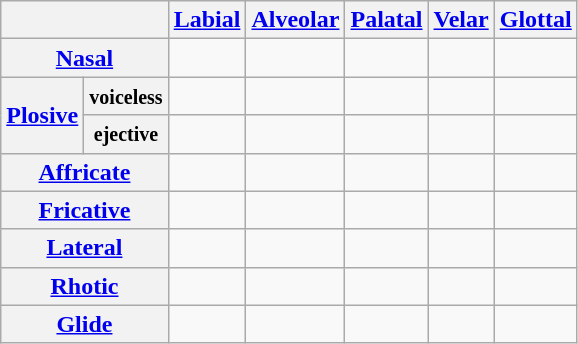<table class="wikitable" style="text-align:center">
<tr>
<th colspan="2"></th>
<th><a href='#'>Labial</a></th>
<th><a href='#'>Alveolar</a></th>
<th><a href='#'>Palatal</a></th>
<th><a href='#'>Velar</a></th>
<th><a href='#'>Glottal</a></th>
</tr>
<tr>
<th colspan="2"><a href='#'>Nasal</a></th>
<td></td>
<td></td>
<td></td>
<td></td>
<td></td>
</tr>
<tr>
<th rowspan="2"><a href='#'>Plosive</a></th>
<th><small>voiceless</small></th>
<td></td>
<td></td>
<td></td>
<td></td>
<td></td>
</tr>
<tr>
<th><small>ejective</small></th>
<td></td>
<td></td>
<td></td>
<td></td>
<td></td>
</tr>
<tr>
<th colspan="2"><a href='#'>Affricate</a></th>
<td></td>
<td></td>
<td></td>
<td></td>
<td></td>
</tr>
<tr>
<th colspan="2"><a href='#'>Fricative</a></th>
<td></td>
<td></td>
<td></td>
<td></td>
<td></td>
</tr>
<tr>
<th colspan="2"><a href='#'>Lateral</a></th>
<td></td>
<td></td>
<td></td>
<td></td>
<td></td>
</tr>
<tr>
<th colspan="2"><a href='#'>Rhotic</a></th>
<td></td>
<td></td>
<td></td>
<td></td>
<td></td>
</tr>
<tr>
<th colspan="2"><a href='#'>Glide</a></th>
<td></td>
<td></td>
<td></td>
<td></td>
<td></td>
</tr>
</table>
